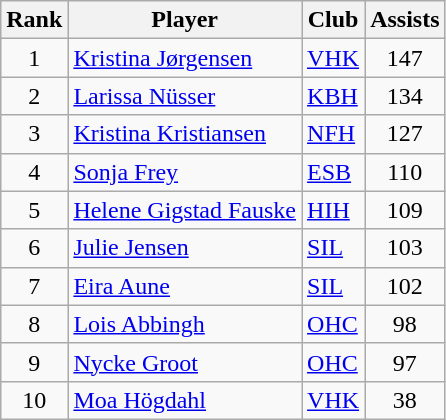<table class="wikitable sortable" style="text-align:center">
<tr>
<th>Rank</th>
<th>Player</th>
<th>Club</th>
<th>Assists</th>
</tr>
<tr>
<td>1</td>
<td style="text-align:left"> <a href='#'>Kristina Jørgensen</a></td>
<td style="text-align:left"><a href='#'>VHK</a></td>
<td>147</td>
</tr>
<tr>
<td>2</td>
<td style="text-align:left"> <a href='#'>Larissa Nüsser</a></td>
<td style="text-align:left"><a href='#'>KBH</a></td>
<td>134</td>
</tr>
<tr>
<td>3</td>
<td style="text-align:left"> <a href='#'>Kristina Kristiansen</a></td>
<td style="text-align:left"><a href='#'>NFH</a></td>
<td>127</td>
</tr>
<tr>
<td>4</td>
<td style="text-align:left"> <a href='#'>Sonja Frey</a></td>
<td style="text-align:left"><a href='#'>ESB</a></td>
<td>110</td>
</tr>
<tr>
<td>5</td>
<td style="text-align:left"> <a href='#'>Helene Gigstad Fauske</a></td>
<td style="text-align:left"><a href='#'>HIH</a></td>
<td>109</td>
</tr>
<tr>
<td>6</td>
<td style="text-align:left"> <a href='#'>Julie Jensen</a></td>
<td style="text-align:left"><a href='#'>SIL</a></td>
<td>103</td>
</tr>
<tr>
<td>7</td>
<td style="text-align:left"> <a href='#'>Eira Aune</a></td>
<td style="text-align:left"><a href='#'>SIL</a></td>
<td>102</td>
</tr>
<tr>
<td>8</td>
<td style="text-align:left"> <a href='#'>Lois Abbingh</a></td>
<td style="text-align:left"><a href='#'>OHC</a></td>
<td>98</td>
</tr>
<tr>
<td>9</td>
<td style="text-align:left"> <a href='#'>Nycke Groot</a></td>
<td style="text-align:left"><a href='#'>OHC</a></td>
<td>97</td>
</tr>
<tr>
<td>10</td>
<td style="text-align:left"> <a href='#'>Moa Högdahl</a></td>
<td style="text-align:left"><a href='#'>VHK</a></td>
<td>38</td>
</tr>
</table>
